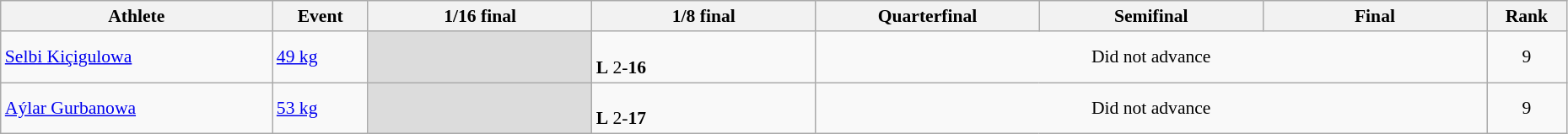<table class="wikitable" width="98%" style="text-align:left; font-size:90%">
<tr>
<th width="17%">Athlete</th>
<th width="6%">Event</th>
<th width="14%">1/16 final</th>
<th width="14%">1/8 final</th>
<th width="14%">Quarterfinal</th>
<th width="14%">Semifinal</th>
<th width="14%">Final</th>
<th width="5%">Rank</th>
</tr>
<tr>
<td><a href='#'>Selbi Kiçigulowa</a></td>
<td><a href='#'>49 kg</a></td>
<td bgcolor=#DCDCDC></td>
<td><br><strong>L</strong> 2-<strong>16</strong></td>
<td align=center colspan=3>Did not advance</td>
<td align=center>9</td>
</tr>
<tr>
<td><a href='#'>Aýlar Gurbanowa</a></td>
<td><a href='#'>53 kg</a></td>
<td bgcolor=#DCDCDC></td>
<td><br><strong>L</strong> 2-<strong>17</strong></td>
<td align=center colspan=3>Did not advance</td>
<td align=center>9</td>
</tr>
</table>
